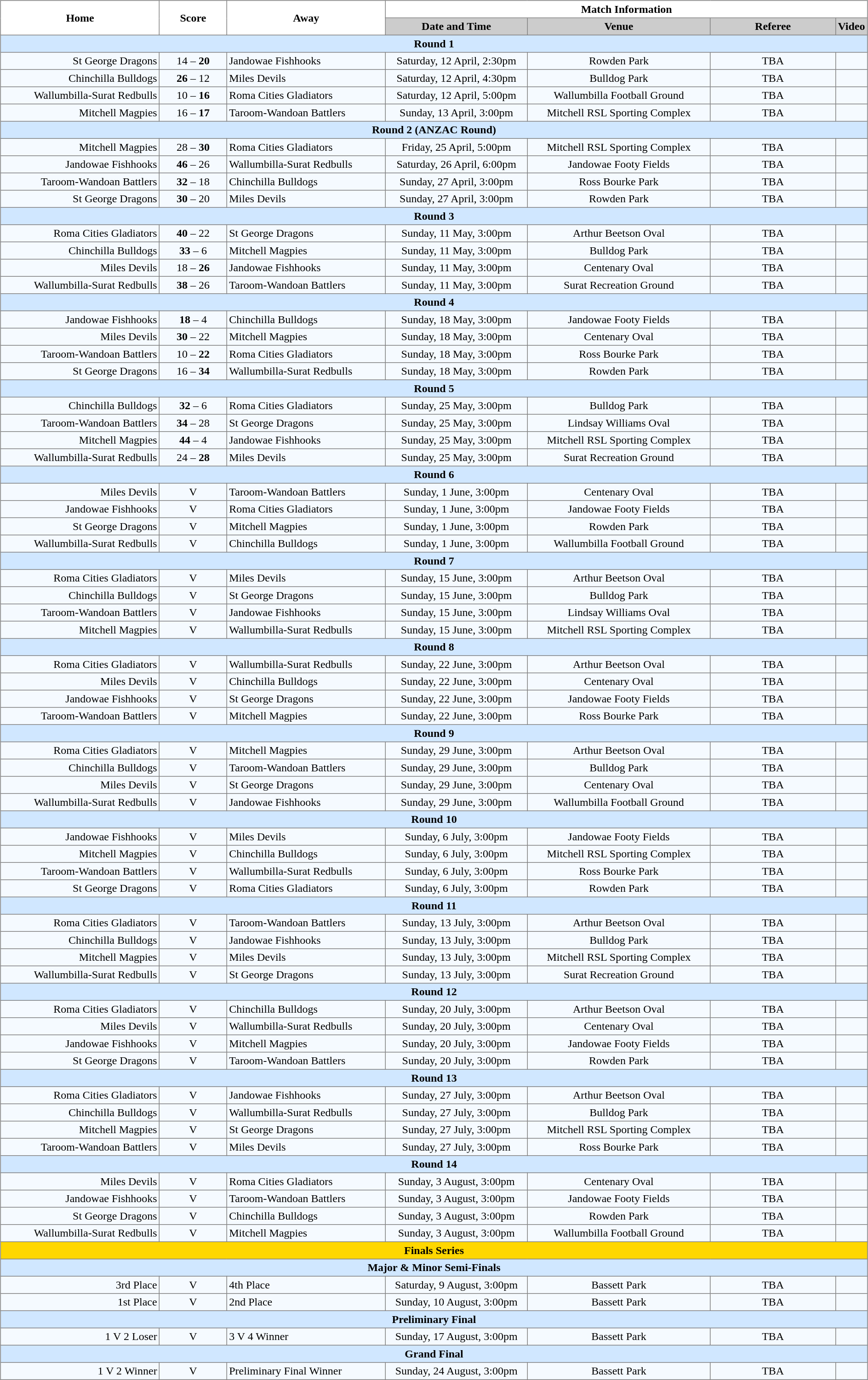<table class="mw-collapsible mw-collapsed" width="100%">
<tr>
<td valign="left" width="25%"><br><table border="1" cellpadding="3" cellspacing="0" width="100%" style="border-collapse:collapse;  text-align:center;">
<tr>
<th rowspan="2" width="19%">Home</th>
<th rowspan="2" width="8%">Score</th>
<th rowspan="2" width="19%">Away</th>
<th colspan="4">Match Information</th>
</tr>
<tr bgcolor="#CCCCCC">
<th width="17%">Date and Time</th>
<th width="22%">Venue</th>
<th width="50%">Referee</th>
<th>Video</th>
</tr>
<tr style="background:#d0e7ff;">
<td colspan="7"><strong>Round 1</strong></td>
</tr>
<tr style="text-align:center; background:#f5faff;">
<td align="right">St George Dragons </td>
<td>14 – <strong>20</strong></td>
<td align="left"> Jandowae Fishhooks</td>
<td>Saturday, 12 April, 2:30pm</td>
<td>Rowden Park</td>
<td>TBA</td>
<td></td>
</tr>
<tr style="text-align:center; background:#f5faff;">
<td align="right">Chinchilla Bulldogs </td>
<td><strong>26</strong> – 12</td>
<td align="left"> Miles Devils</td>
<td>Saturday, 12 April, 4:30pm</td>
<td>Bulldog Park</td>
<td>TBA</td>
<td></td>
</tr>
<tr style="text-align:center; background:#f5faff;">
<td align="right">Wallumbilla-Surat Redbulls </td>
<td>10 – <strong>16</strong></td>
<td align="left"> Roma Cities Gladiators</td>
<td>Saturday, 12 April, 5:00pm</td>
<td>Wallumbilla Football Ground</td>
<td>TBA</td>
<td></td>
</tr>
<tr style="text-align:center; background:#f5faff;">
<td align="right">Mitchell Magpies </td>
<td>16 – <strong>17</strong></td>
<td align="left"> Taroom-Wandoan Battlers</td>
<td>Sunday, 13 April, 3:00pm</td>
<td>Mitchell RSL Sporting Complex</td>
<td>TBA</td>
<td></td>
</tr>
<tr style="background:#d0e7ff;">
<td colspan="7"><strong>Round 2 (ANZAC Round)</strong></td>
</tr>
<tr style="text-align:center; background:#f5faff;">
<td align="right">Mitchell Magpies </td>
<td>28 – <strong>30</strong></td>
<td align="left"> Roma Cities Gladiators</td>
<td>Friday, 25 April, 5:00pm</td>
<td>Mitchell RSL Sporting Complex</td>
<td>TBA</td>
<td></td>
</tr>
<tr style="text-align:center; background:#f5faff;">
<td align="right">Jandowae Fishhooks </td>
<td><strong>46</strong> – 26</td>
<td align="left"> Wallumbilla-Surat Redbulls</td>
<td>Saturday, 26 April, 6:00pm</td>
<td>Jandowae Footy Fields</td>
<td>TBA</td>
<td></td>
</tr>
<tr style="text-align:center; background:#f5faff;">
<td align="right">Taroom-Wandoan Battlers </td>
<td><strong>32</strong> – 18</td>
<td align="left"> Chinchilla Bulldogs</td>
<td>Sunday, 27 April, 3:00pm</td>
<td>Ross Bourke Park</td>
<td>TBA</td>
<td></td>
</tr>
<tr style="text-align:center; background:#f5faff;">
<td align="right">St George Dragons </td>
<td><strong>30</strong> – 20</td>
<td align="left"> Miles Devils</td>
<td>Sunday, 27 April, 3:00pm</td>
<td>Rowden Park</td>
<td>TBA</td>
<td></td>
</tr>
<tr style="background:#d0e7ff;">
<td colspan="7"><strong>Round 3</strong></td>
</tr>
<tr style="text-align:center; background:#f5faff;">
<td align="right">Roma Cities Gladiators </td>
<td><strong>40</strong> – 22</td>
<td align="left"> St George Dragons</td>
<td>Sunday, 11 May, 3:00pm</td>
<td>Arthur Beetson Oval</td>
<td>TBA</td>
<td></td>
</tr>
<tr style="text-align:center; background:#f5faff;">
<td align="right">Chinchilla Bulldogs </td>
<td><strong>33</strong> – 6</td>
<td align="left"> Mitchell Magpies</td>
<td>Sunday, 11 May, 3:00pm</td>
<td>Bulldog Park</td>
<td>TBA</td>
<td></td>
</tr>
<tr style="text-align:center; background:#f5faff;">
<td align="right">Miles Devils </td>
<td>18 – <strong>26</strong></td>
<td align="left"> Jandowae Fishhooks</td>
<td>Sunday, 11 May, 3:00pm</td>
<td>Centenary Oval</td>
<td>TBA</td>
<td></td>
</tr>
<tr style="text-align:center; background:#f5faff;">
<td align="right">Wallumbilla-Surat Redbulls </td>
<td><strong>38</strong> – 26</td>
<td align="left"> Taroom-Wandoan Battlers</td>
<td>Sunday, 11 May, 3:00pm</td>
<td>Surat Recreation Ground</td>
<td>TBA</td>
<td></td>
</tr>
<tr style="background:#d0e7ff;">
<td colspan="7"><strong>Round 4</strong></td>
</tr>
<tr style="text-align:center; background:#f5faff;">
<td align="right">Jandowae Fishhooks </td>
<td><strong>18</strong> – 4</td>
<td align="left"> Chinchilla Bulldogs</td>
<td>Sunday, 18 May, 3:00pm</td>
<td>Jandowae Footy Fields</td>
<td>TBA</td>
<td></td>
</tr>
<tr style="text-align:center; background:#f5faff;">
<td align="right">Miles Devils </td>
<td><strong>30</strong> – 22</td>
<td align="left"> Mitchell Magpies</td>
<td>Sunday, 18 May, 3:00pm</td>
<td>Centenary Oval</td>
<td>TBA</td>
<td></td>
</tr>
<tr style="text-align:center; background:#f5faff;">
<td align="right">Taroom-Wandoan Battlers </td>
<td>10 – <strong>22</strong></td>
<td align="left"> Roma Cities Gladiators</td>
<td>Sunday, 18 May, 3:00pm</td>
<td>Ross Bourke Park</td>
<td>TBA</td>
<td></td>
</tr>
<tr style="text-align:center; background:#f5faff;">
<td align="right">St George Dragons </td>
<td>16 – <strong>34</strong></td>
<td align="left"> Wallumbilla-Surat Redbulls</td>
<td>Sunday, 18 May, 3:00pm</td>
<td>Rowden Park</td>
<td>TBA</td>
<td></td>
</tr>
<tr style="background:#d0e7ff;">
<td colspan="7"><strong>Round 5</strong></td>
</tr>
<tr style="text-align:center; background:#f5faff;">
<td align="right">Chinchilla Bulldogs </td>
<td><strong>32</strong> – 6</td>
<td align="left"> Roma Cities Gladiators</td>
<td>Sunday, 25 May, 3:00pm</td>
<td>Bulldog Park</td>
<td>TBA</td>
<td></td>
</tr>
<tr style="text-align:center; background:#f5faff;">
<td align="right">Taroom-Wandoan Battlers </td>
<td><strong>34</strong> – 28</td>
<td align="left"> St George Dragons</td>
<td>Sunday, 25 May, 3:00pm</td>
<td>Lindsay Williams Oval</td>
<td>TBA</td>
<td></td>
</tr>
<tr style="text-align:center; background:#f5faff;">
<td align="right">Mitchell Magpies </td>
<td><strong>44</strong> – 4</td>
<td align="left"> Jandowae Fishhooks</td>
<td>Sunday, 25 May, 3:00pm</td>
<td>Mitchell RSL Sporting Complex</td>
<td>TBA</td>
<td></td>
</tr>
<tr style="text-align:center; background:#f5faff;">
<td align="right">Wallumbilla-Surat Redbulls </td>
<td>24 – <strong>28</strong></td>
<td align="left"> Miles Devils</td>
<td>Sunday, 25 May, 3:00pm</td>
<td>Surat Recreation Ground</td>
<td>TBA</td>
<td></td>
</tr>
<tr style="background:#d0e7ff;">
<td colspan="7"><strong>Round 6</strong></td>
</tr>
<tr style="text-align:center; background:#f5faff;">
<td align="right">Miles Devils </td>
<td>V</td>
<td align="left"> Taroom-Wandoan Battlers</td>
<td>Sunday, 1 June, 3:00pm</td>
<td>Centenary Oval</td>
<td>TBA</td>
<td></td>
</tr>
<tr style="text-align:center; background:#f5faff;">
<td align="right">Jandowae Fishhooks </td>
<td>V</td>
<td align="left"> Roma Cities Gladiators</td>
<td>Sunday, 1 June, 3:00pm</td>
<td>Jandowae Footy Fields</td>
<td>TBA</td>
<td></td>
</tr>
<tr style="text-align:center; background:#f5faff;">
<td align="right">St George Dragons </td>
<td>V</td>
<td align="left"> Mitchell Magpies</td>
<td>Sunday, 1 June, 3:00pm</td>
<td>Rowden Park</td>
<td>TBA</td>
<td></td>
</tr>
<tr style="text-align:center; background:#f5faff;">
<td align="right">Wallumbilla-Surat Redbulls </td>
<td>V</td>
<td align="left"> Chinchilla Bulldogs</td>
<td>Sunday, 1 June, 3:00pm</td>
<td>Wallumbilla Football Ground</td>
<td>TBA</td>
<td></td>
</tr>
<tr style="background:#d0e7ff;">
<td colspan="7"><strong>Round 7</strong></td>
</tr>
<tr style="text-align:center; background:#f5faff;">
<td align="right">Roma Cities Gladiators </td>
<td>V</td>
<td align="left"> Miles Devils</td>
<td>Sunday, 15 June, 3:00pm</td>
<td>Arthur Beetson Oval</td>
<td>TBA</td>
<td></td>
</tr>
<tr style="text-align:center; background:#f5faff;">
<td align="right">Chinchilla Bulldogs </td>
<td>V</td>
<td align="left"> St George Dragons</td>
<td>Sunday, 15 June, 3:00pm</td>
<td>Bulldog Park</td>
<td>TBA</td>
<td></td>
</tr>
<tr style="text-align:center; background:#f5faff;">
<td align="right">Taroom-Wandoan Battlers </td>
<td>V</td>
<td align="left"> Jandowae Fishhooks</td>
<td>Sunday, 15 June, 3:00pm</td>
<td>Lindsay Williams Oval</td>
<td>TBA</td>
<td></td>
</tr>
<tr style="text-align:center; background:#f5faff;">
<td align="right">Mitchell Magpies </td>
<td>V</td>
<td align="left"> Wallumbilla-Surat Redbulls</td>
<td>Sunday, 15 June, 3:00pm</td>
<td>Mitchell RSL Sporting Complex</td>
<td>TBA</td>
<td></td>
</tr>
<tr style="background:#d0e7ff;">
<td colspan="7"><strong>Round 8</strong></td>
</tr>
<tr style="text-align:center; background:#f5faff;">
<td align="right">Roma Cities Gladiators </td>
<td>V</td>
<td align="left"> Wallumbilla-Surat Redbulls</td>
<td>Sunday, 22 June, 3:00pm</td>
<td>Arthur Beetson Oval</td>
<td>TBA</td>
<td></td>
</tr>
<tr style="text-align:center; background:#f5faff;">
<td align="right">Miles Devils </td>
<td>V</td>
<td align="left"> Chinchilla Bulldogs</td>
<td>Sunday, 22 June, 3:00pm</td>
<td>Centenary Oval</td>
<td>TBA</td>
<td></td>
</tr>
<tr style="text-align:center; background:#f5faff;">
<td align="right">Jandowae Fishhooks </td>
<td>V</td>
<td align="left"> St George Dragons</td>
<td>Sunday, 22 June, 3:00pm</td>
<td>Jandowae Footy Fields</td>
<td>TBA</td>
<td></td>
</tr>
<tr style="text-align:center; background:#f5faff;">
<td align="right">Taroom-Wandoan Battlers </td>
<td>V</td>
<td align="left"> Mitchell Magpies</td>
<td>Sunday, 22 June, 3:00pm</td>
<td>Ross Bourke Park</td>
<td>TBA</td>
<td></td>
</tr>
<tr style="background:#d0e7ff;">
<td colspan="7"><strong>Round 9</strong></td>
</tr>
<tr style="text-align:center; background:#f5faff;">
<td align="right">Roma Cities Gladiators </td>
<td>V</td>
<td align="left"> Mitchell Magpies</td>
<td>Sunday, 29 June, 3:00pm</td>
<td>Arthur Beetson Oval</td>
<td>TBA</td>
<td></td>
</tr>
<tr style="text-align:center; background:#f5faff;">
<td align="right">Chinchilla Bulldogs </td>
<td>V</td>
<td align="left"> Taroom-Wandoan Battlers</td>
<td>Sunday, 29 June, 3:00pm</td>
<td>Bulldog Park</td>
<td>TBA</td>
<td></td>
</tr>
<tr style="text-align:center; background:#f5faff;">
<td align="right">Miles Devils </td>
<td>V</td>
<td align="left"> St George Dragons</td>
<td>Sunday, 29 June, 3:00pm</td>
<td>Centenary Oval</td>
<td>TBA</td>
<td></td>
</tr>
<tr style="text-align:center; background:#f5faff;">
<td align="right">Wallumbilla-Surat Redbulls </td>
<td>V</td>
<td align="left"> Jandowae Fishhooks</td>
<td>Sunday, 29 June, 3:00pm</td>
<td>Wallumbilla Football Ground</td>
<td>TBA</td>
<td></td>
</tr>
<tr style="background:#d0e7ff;">
<td colspan="7"><strong>Round 10</strong></td>
</tr>
<tr style="text-align:center; background:#f5faff;">
<td align="right">Jandowae Fishhooks </td>
<td>V</td>
<td align="left"> Miles Devils</td>
<td>Sunday, 6 July, 3:00pm</td>
<td>Jandowae Footy Fields</td>
<td>TBA</td>
<td></td>
</tr>
<tr style="text-align:center; background:#f5faff;">
<td align="right">Mitchell Magpies </td>
<td>V</td>
<td align="left"> Chinchilla Bulldogs</td>
<td>Sunday, 6 July, 3:00pm</td>
<td>Mitchell RSL Sporting Complex</td>
<td>TBA</td>
<td></td>
</tr>
<tr style="text-align:center; background:#f5faff;">
<td align="right">Taroom-Wandoan Battlers </td>
<td>V</td>
<td align="left"> Wallumbilla-Surat Redbulls</td>
<td>Sunday, 6 July, 3:00pm</td>
<td>Ross Bourke Park</td>
<td>TBA</td>
<td></td>
</tr>
<tr style="text-align:center; background:#f5faff;">
<td align="right">St George Dragons </td>
<td>V</td>
<td align="left"> Roma Cities Gladiators</td>
<td>Sunday, 6 July, 3:00pm</td>
<td>Rowden Park</td>
<td>TBA</td>
<td></td>
</tr>
<tr style="background:#d0e7ff;">
<td colspan="7"><strong>Round 11</strong></td>
</tr>
<tr style="text-align:center; background:#f5faff;">
<td align="right">Roma Cities Gladiators </td>
<td>V</td>
<td align="left"> Taroom-Wandoan Battlers</td>
<td>Sunday, 13 July, 3:00pm</td>
<td>Arthur Beetson Oval</td>
<td>TBA</td>
<td></td>
</tr>
<tr style="text-align:center; background:#f5faff;">
<td align="right">Chinchilla Bulldogs </td>
<td>V</td>
<td align="left"> Jandowae Fishhooks</td>
<td>Sunday, 13 July, 3:00pm</td>
<td>Bulldog Park</td>
<td>TBA</td>
<td></td>
</tr>
<tr style="text-align:center; background:#f5faff;">
<td align="right">Mitchell Magpies </td>
<td>V</td>
<td align="left"> Miles Devils</td>
<td>Sunday, 13 July, 3:00pm</td>
<td>Mitchell RSL Sporting Complex</td>
<td>TBA</td>
<td></td>
</tr>
<tr style="text-align:center; background:#f5faff;">
<td align="right">Wallumbilla-Surat Redbulls </td>
<td>V</td>
<td align="left"> St George Dragons</td>
<td>Sunday, 13 July, 3:00pm</td>
<td>Surat Recreation Ground</td>
<td>TBA</td>
<td></td>
</tr>
<tr style="background:#d0e7ff;">
<td colspan="7"><strong>Round 12</strong></td>
</tr>
<tr style="text-align:center; background:#f5faff;">
<td align="right">Roma Cities Gladiators </td>
<td>V</td>
<td align="left"> Chinchilla Bulldogs</td>
<td>Sunday, 20 July, 3:00pm</td>
<td>Arthur Beetson Oval</td>
<td>TBA</td>
<td></td>
</tr>
<tr style="text-align:center; background:#f5faff;">
<td align="right">Miles Devils </td>
<td>V</td>
<td align="left"> Wallumbilla-Surat Redbulls</td>
<td>Sunday, 20 July, 3:00pm</td>
<td>Centenary Oval</td>
<td>TBA</td>
<td></td>
</tr>
<tr style="text-align:center; background:#f5faff;">
<td align="right">Jandowae Fishhooks </td>
<td>V</td>
<td align="left"> Mitchell Magpies</td>
<td>Sunday, 20 July, 3:00pm</td>
<td>Jandowae Footy Fields</td>
<td>TBA</td>
<td></td>
</tr>
<tr style="text-align:center; background:#f5faff;">
<td align="right">St George Dragons </td>
<td>V</td>
<td align="left"> Taroom-Wandoan Battlers</td>
<td>Sunday, 20 July, 3:00pm</td>
<td>Rowden Park</td>
<td>TBA</td>
<td></td>
</tr>
<tr style="background:#d0e7ff;">
<td colspan="7"><strong>Round 13</strong></td>
</tr>
<tr style="text-align:center; background:#f5faff;">
<td align="right">Roma Cities Gladiators </td>
<td>V</td>
<td align="left"> Jandowae Fishhooks</td>
<td>Sunday, 27 July, 3:00pm</td>
<td>Arthur Beetson Oval</td>
<td>TBA</td>
<td></td>
</tr>
<tr style="text-align:center; background:#f5faff;">
<td align="right">Chinchilla Bulldogs </td>
<td>V</td>
<td align="left"> Wallumbilla-Surat Redbulls</td>
<td>Sunday, 27 July, 3:00pm</td>
<td>Bulldog Park</td>
<td>TBA</td>
<td></td>
</tr>
<tr style="text-align:center; background:#f5faff;">
<td align="right">Mitchell Magpies </td>
<td>V</td>
<td align="left"> St George Dragons</td>
<td>Sunday, 27 July, 3:00pm</td>
<td>Mitchell RSL Sporting Complex</td>
<td>TBA</td>
<td></td>
</tr>
<tr style="text-align:center; background:#f5faff;">
<td align="right">Taroom-Wandoan Battlers </td>
<td>V</td>
<td align="left"> Miles Devils</td>
<td>Sunday, 27 July, 3:00pm</td>
<td>Ross Bourke Park</td>
<td>TBA</td>
<td></td>
</tr>
<tr style="background:#d0e7ff;">
<td colspan="7"><strong>Round 14</strong></td>
</tr>
<tr style="text-align:center; background:#f5faff;">
<td align="right">Miles Devils </td>
<td>V</td>
<td align="left"> Roma Cities Gladiators</td>
<td>Sunday, 3 August, 3:00pm</td>
<td>Centenary Oval</td>
<td>TBA</td>
<td></td>
</tr>
<tr style="text-align:center; background:#f5faff;">
<td align="right">Jandowae Fishhooks </td>
<td>V</td>
<td align="left"> Taroom-Wandoan Battlers</td>
<td>Sunday, 3 August, 3:00pm</td>
<td>Jandowae Footy Fields</td>
<td>TBA</td>
<td></td>
</tr>
<tr style="text-align:center; background:#f5faff;">
<td align="right">St George Dragons </td>
<td>V</td>
<td align="left"> Chinchilla Bulldogs</td>
<td>Sunday, 3 August, 3:00pm</td>
<td>Rowden Park</td>
<td>TBA</td>
<td></td>
</tr>
<tr style="text-align:center; background:#f5faff;">
<td align="right">Wallumbilla-Surat Redbulls </td>
<td>V</td>
<td align="left"> Mitchell Magpies</td>
<td>Sunday, 3 August, 3:00pm</td>
<td>Wallumbilla Football Ground</td>
<td>TBA</td>
<td></td>
</tr>
<tr style="background:#ffd700;">
<td colspan="7"><strong>Finals Series</strong></td>
</tr>
<tr style="background:#d0e7ff;">
<td colspan="7"><strong>Major & Minor Semi-Finals</strong></td>
</tr>
<tr style="text-align:center; background:#f5faff;">
<td align="right">3rd Place</td>
<td>V</td>
<td align="left">4th Place</td>
<td>Saturday, 9 August, 3:00pm</td>
<td>Bassett Park</td>
<td>TBA</td>
<td></td>
</tr>
<tr style="text-align:center; background:#f5faff;">
<td align="right">1st Place</td>
<td>V</td>
<td align="left">2nd Place</td>
<td>Sunday, 10 August, 3:00pm</td>
<td>Bassett Park</td>
<td>TBA</td>
<td></td>
</tr>
<tr style="background:#d0e7ff;">
<td colspan="7"><strong>Preliminary Final</strong></td>
</tr>
<tr style="text-align:center; background:#f5faff;">
<td align="right">1 V 2 Loser</td>
<td>V</td>
<td align="left">3 V 4 Winner</td>
<td>Sunday, 17 August, 3:00pm</td>
<td>Bassett Park</td>
<td>TBA</td>
<td></td>
</tr>
<tr style="background:#d0e7ff;">
<td colspan="7"><strong>Grand Final</strong></td>
</tr>
<tr style="text-align:center; background:#f5faff;">
<td align="right">1 V 2 Winner</td>
<td>V</td>
<td align="left">Preliminary Final Winner</td>
<td>Sunday, 24 August, 3:00pm</td>
<td>Bassett Park</td>
<td>TBA</td>
<td></td>
</tr>
</table>
</td>
</tr>
<tr>
</tr>
</table>
